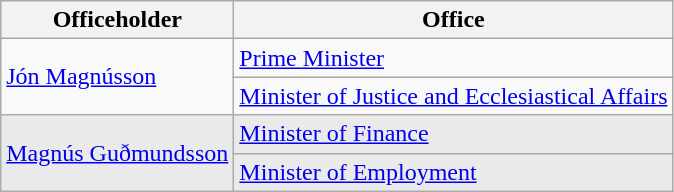<table class="wikitable">
<tr>
<th>Officeholder</th>
<th>Office</th>
</tr>
<tr>
<td rowspan=2><a href='#'>Jón Magnússon</a></td>
<td><a href='#'>Prime Minister</a></td>
</tr>
<tr>
<td><a href='#'>Minister of Justice and Ecclesiastical Affairs</a></td>
</tr>
<tr style="background-color: #EAEAEA;">
<td rowspan=2><a href='#'>Magnús Guðmundsson</a></td>
<td><a href='#'>Minister of Finance</a></td>
</tr>
<tr style="background-color: #EAEAEA;">
<td><a href='#'>Minister of Employment</a></td>
</tr>
</table>
